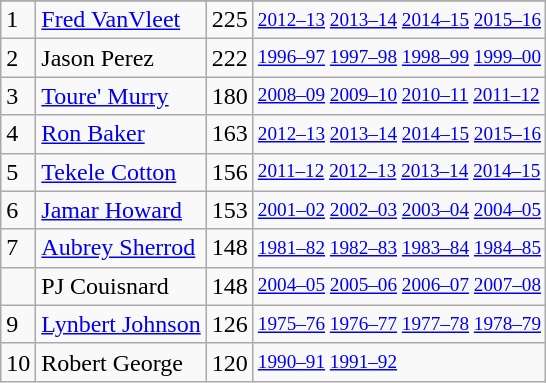<table class="wikitable">
<tr>
</tr>
<tr>
<td>1</td>
<td><a href='#'>Fred VanVleet</a></td>
<td>225</td>
<td style="font-size:80%;"><a href='#'>2012–13</a> <a href='#'>2013–14</a> <a href='#'>2014–15</a> <a href='#'>2015–16</a></td>
</tr>
<tr>
<td>2</td>
<td>Jason Perez</td>
<td>222</td>
<td style="font-size:80%;"><a href='#'>1996–97</a> <a href='#'>1997–98</a> <a href='#'>1998–99</a> <a href='#'>1999–00</a></td>
</tr>
<tr>
<td>3</td>
<td><a href='#'>Toure' Murry</a></td>
<td>180</td>
<td style="font-size:80%;"><a href='#'>2008–09</a> <a href='#'>2009–10</a> <a href='#'>2010–11</a> <a href='#'>2011–12</a></td>
</tr>
<tr>
<td>4</td>
<td><a href='#'>Ron Baker</a></td>
<td>163</td>
<td style="font-size:80%;"><a href='#'>2012–13</a> <a href='#'>2013–14</a> <a href='#'>2014–15</a> <a href='#'>2015–16</a></td>
</tr>
<tr>
<td>5</td>
<td><a href='#'>Tekele Cotton</a></td>
<td>156</td>
<td style="font-size:80%;"><a href='#'>2011–12</a> <a href='#'>2012–13</a> <a href='#'>2013–14</a> <a href='#'>2014–15</a></td>
</tr>
<tr>
<td>6</td>
<td><a href='#'>Jamar Howard</a></td>
<td>153</td>
<td style="font-size:80%;"><a href='#'>2001–02</a> <a href='#'>2002–03</a> <a href='#'>2003–04</a> <a href='#'>2004–05</a></td>
</tr>
<tr>
<td>7</td>
<td><a href='#'>Aubrey Sherrod</a></td>
<td>148</td>
<td style="font-size:80%;"><a href='#'>1981–82</a> <a href='#'>1982–83</a> <a href='#'>1983–84</a> <a href='#'>1984–85</a></td>
</tr>
<tr>
<td></td>
<td>PJ Couisnard</td>
<td>148</td>
<td style="font-size:80%;"><a href='#'>2004–05</a> <a href='#'>2005–06</a> <a href='#'>2006–07</a> <a href='#'>2007–08</a></td>
</tr>
<tr>
<td>9</td>
<td><a href='#'>Lynbert Johnson</a></td>
<td>126</td>
<td style="font-size:80%;"><a href='#'>1975–76</a> <a href='#'>1976–77</a> <a href='#'>1977–78</a> <a href='#'>1978–79</a></td>
</tr>
<tr>
<td>10</td>
<td>Robert George</td>
<td>120</td>
<td style="font-size:80%;"><a href='#'>1990–91</a> <a href='#'>1991–92</a></td>
</tr>
</table>
